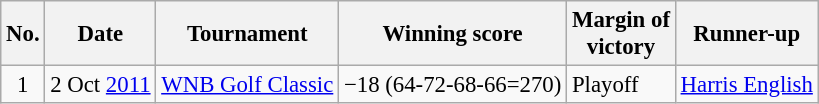<table class="wikitable" style="font-size:95%;">
<tr>
<th>No.</th>
<th>Date</th>
<th>Tournament</th>
<th>Winning score</th>
<th>Margin of<br>victory</th>
<th>Runner-up</th>
</tr>
<tr>
<td align=center>1</td>
<td align=right>2 Oct <a href='#'>2011</a></td>
<td><a href='#'>WNB Golf Classic</a></td>
<td>−18 (64-72-68-66=270)</td>
<td>Playoff</td>
<td> <a href='#'>Harris English</a></td>
</tr>
</table>
